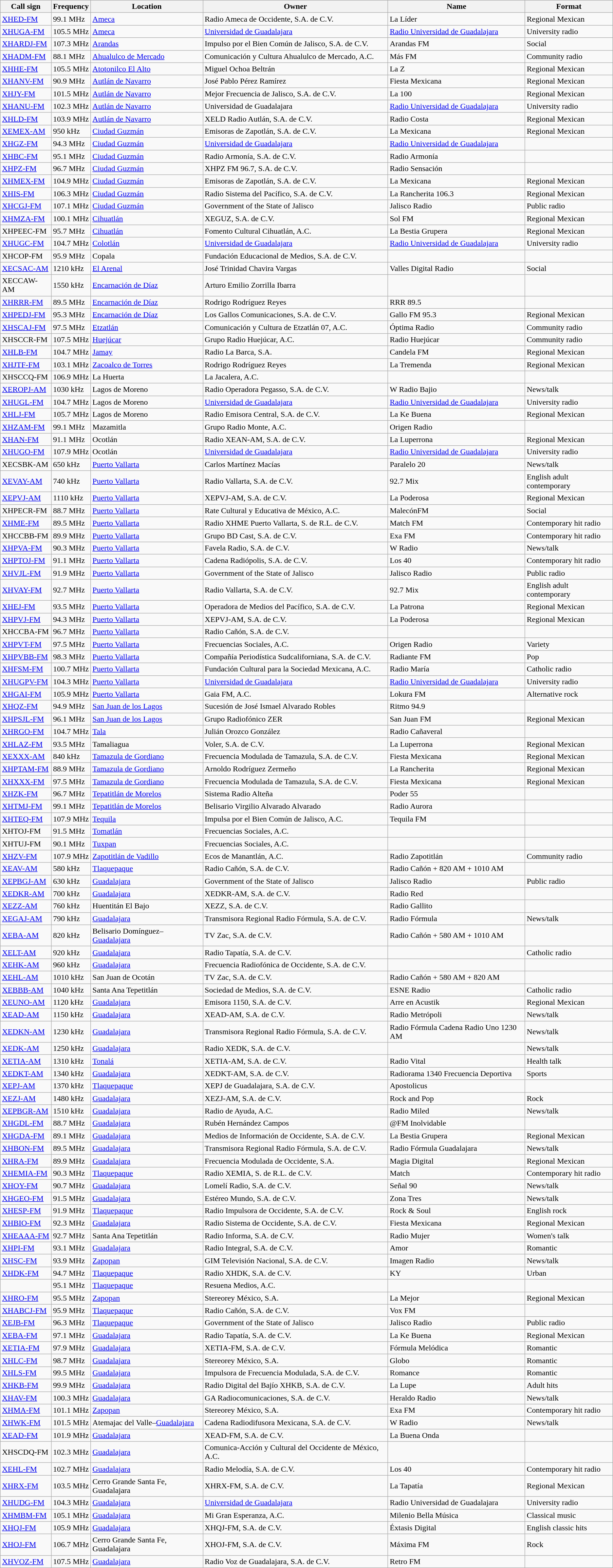<table class="wikitable sortable">
<tr>
<th>Call sign</th>
<th>Frequency</th>
<th>Location</th>
<th>Owner</th>
<th>Name</th>
<th>Format</th>
</tr>
<tr>
<td><a href='#'>XHED-FM</a></td>
<td>99.1 MHz</td>
<td><a href='#'>Ameca</a></td>
<td>Radio Ameca de Occidente, S.A. de C.V.</td>
<td>La Líder</td>
<td>Regional Mexican</td>
</tr>
<tr>
<td><a href='#'>XHUGA-FM</a></td>
<td>105.5 MHz</td>
<td><a href='#'>Ameca</a></td>
<td><a href='#'>Universidad de Guadalajara</a></td>
<td><a href='#'>Radio Universidad de Guadalajara</a></td>
<td>University radio</td>
</tr>
<tr>
<td><a href='#'>XHARDJ-FM</a></td>
<td>107.3 MHz</td>
<td><a href='#'>Arandas</a></td>
<td>Impulso por el Bien Común de Jalisco, S.A. de C.V.</td>
<td>Arandas FM</td>
<td>Social</td>
</tr>
<tr>
<td><a href='#'>XHADM-FM</a></td>
<td>88.1 MHz</td>
<td><a href='#'>Ahualulco de Mercado</a></td>
<td>Comunicación y Cultura Ahualulco de Mercado, A.C.</td>
<td>Más FM</td>
<td>Community radio</td>
</tr>
<tr>
<td><a href='#'>XHHE-FM</a></td>
<td>105.5 MHz</td>
<td><a href='#'>Atotonilco El Alto</a></td>
<td>Miguel Ochoa Beltrán</td>
<td>La Z</td>
<td>Regional Mexican</td>
</tr>
<tr>
<td><a href='#'>XHANV-FM</a></td>
<td>90.9 MHz</td>
<td><a href='#'>Autlán de Navarro</a></td>
<td>José Pablo Pérez Ramírez</td>
<td>Fiesta Mexicana</td>
<td>Regional Mexican</td>
</tr>
<tr>
<td><a href='#'>XHJY-FM</a></td>
<td>101.5 MHz</td>
<td><a href='#'>Autlán de Navarro</a></td>
<td>Mejor Frecuencia de Jalisco, S.A. de C.V.</td>
<td>La 100</td>
<td>Regional Mexican</td>
</tr>
<tr>
<td><a href='#'>XHANU-FM</a></td>
<td>102.3 MHz</td>
<td><a href='#'>Autlán de Navarro</a></td>
<td>Universidad de Guadalajara</td>
<td><a href='#'>Radio Universidad de Guadalajara</a></td>
<td>University radio</td>
</tr>
<tr>
<td><a href='#'>XHLD-FM</a></td>
<td>103.9 MHz</td>
<td><a href='#'>Autlán de Navarro</a></td>
<td>XELD Radio Autlán, S.A. de C.V.</td>
<td>Radio Costa</td>
<td>Regional Mexican</td>
</tr>
<tr>
<td><a href='#'>XEMEX-AM</a></td>
<td>950 kHz</td>
<td><a href='#'>Ciudad Guzmán</a></td>
<td>Emisoras de Zapotlán, S.A. de C.V.</td>
<td>La Mexicana</td>
<td>Regional Mexican</td>
</tr>
<tr>
<td><a href='#'>XHGZ-FM</a></td>
<td>94.3 MHz</td>
<td><a href='#'>Ciudad Guzmán</a></td>
<td><a href='#'>Universidad de Guadalajara</a></td>
<td><a href='#'>Radio Universidad de Guadalajara</a></td>
<td></td>
</tr>
<tr>
<td><a href='#'>XHBC-FM</a></td>
<td>95.1 MHz</td>
<td><a href='#'>Ciudad Guzmán</a></td>
<td>Radio Armonía, S.A. de C.V.</td>
<td>Radio Armonía</td>
<td></td>
</tr>
<tr>
<td><a href='#'>XHPZ-FM</a></td>
<td>96.7 MHz</td>
<td><a href='#'>Ciudad Guzmán</a></td>
<td>XHPZ FM 96.7, S.A. de C.V.</td>
<td>Radio Sensación</td>
<td></td>
</tr>
<tr>
<td><a href='#'>XHMEX-FM</a></td>
<td>104.9 MHz</td>
<td><a href='#'>Ciudad Guzmán</a></td>
<td>Emisoras de Zapotlán, S.A. de C.V.</td>
<td>La Mexicana</td>
<td>Regional Mexican</td>
</tr>
<tr>
<td><a href='#'>XHIS-FM</a></td>
<td>106.3 MHz</td>
<td><a href='#'>Ciudad Guzmán</a></td>
<td>Radio Sistema del Pacífico, S.A. de C.V.</td>
<td>La Rancherita 106.3</td>
<td>Regional Mexican</td>
</tr>
<tr>
<td><a href='#'>XHCGJ-FM</a></td>
<td>107.1 MHz</td>
<td><a href='#'>Ciudad Guzmán</a></td>
<td>Government of the State of Jalisco</td>
<td>Jalisco Radio</td>
<td>Public radio</td>
</tr>
<tr>
<td><a href='#'>XHMZA-FM</a></td>
<td>100.1 MHz</td>
<td><a href='#'>Cihuatlán</a></td>
<td>XEGUZ, S.A. de C.V.</td>
<td>Sol FM</td>
<td>Regional Mexican</td>
</tr>
<tr>
<td>XHPEEC-FM</td>
<td>95.7 MHz</td>
<td><a href='#'>Cihuatlán</a></td>
<td>Fomento Cultural Cihuatlán, A.C.</td>
<td>La Bestia Grupera</td>
<td>Regional Mexican</td>
</tr>
<tr>
<td><a href='#'>XHUGC-FM</a></td>
<td>104.7 MHz</td>
<td><a href='#'>Colotlán</a></td>
<td><a href='#'>Universidad de Guadalajara</a></td>
<td><a href='#'>Radio Universidad de Guadalajara</a></td>
<td>University radio</td>
</tr>
<tr>
<td>XHCOP-FM</td>
<td>95.9 MHz</td>
<td>Copala</td>
<td>Fundación Educacional de Medios, S.A. de C.V.</td>
<td></td>
<td></td>
</tr>
<tr>
<td><a href='#'>XECSAC-AM</a></td>
<td>1210 kHz</td>
<td><a href='#'>El Arenal</a></td>
<td>José Trinidad Chavira Vargas</td>
<td>Valles Digital Radio</td>
<td>Social</td>
</tr>
<tr>
<td>XECCAW-AM</td>
<td>1550 kHz</td>
<td><a href='#'>Encarnación de Díaz</a></td>
<td>Arturo Emilio Zorrilla Ibarra</td>
<td></td>
<td></td>
</tr>
<tr>
<td><a href='#'>XHRRR-FM</a></td>
<td>89.5 MHz</td>
<td><a href='#'>Encarnación de Díaz</a></td>
<td>Rodrigo Rodríguez Reyes</td>
<td>RRR 89.5</td>
<td></td>
</tr>
<tr>
<td><a href='#'>XHPEDJ-FM</a></td>
<td>95.3 MHz</td>
<td><a href='#'>Encarnación de Díaz</a></td>
<td>Los Gallos Comunicaciones, S.A. de C.V.</td>
<td>Gallo FM 95.3</td>
<td>Regional Mexican</td>
</tr>
<tr>
<td><a href='#'>XHSCAJ-FM</a></td>
<td>97.5 MHz</td>
<td><a href='#'>Etzatlán</a></td>
<td>Comunicación y Cultura de Etzatlán 07, A.C.</td>
<td>Óptima Radio</td>
<td>Community radio</td>
</tr>
<tr>
<td>XHSCCR-FM</td>
<td>107.5 MHz</td>
<td><a href='#'>Huejúcar</a></td>
<td>Grupo Radio Huejúcar, A.C.</td>
<td>Radio Huejúcar</td>
<td>Community radio</td>
</tr>
<tr>
<td><a href='#'>XHLB-FM</a></td>
<td>104.7 MHz</td>
<td><a href='#'>Jamay</a></td>
<td>Radio La Barca, S.A.</td>
<td>Candela FM</td>
<td>Regional Mexican</td>
</tr>
<tr>
<td><a href='#'>XHJTF-FM</a></td>
<td>103.1 MHz</td>
<td><a href='#'>Zacoalco de Torres</a></td>
<td>Rodrigo Rodríguez Reyes</td>
<td>La Tremenda</td>
<td>Regional Mexican</td>
</tr>
<tr>
<td>XHSCCQ-FM</td>
<td>106.9 MHz</td>
<td>La Huerta</td>
<td>La Jacalera, A.C.</td>
<td></td>
<td></td>
</tr>
<tr>
<td><a href='#'>XEROPJ-AM</a></td>
<td>1030 kHz</td>
<td>Lagos de Moreno</td>
<td>Radio Operadora Pegasso, S.A. de C.V.</td>
<td>W Radio Bajio</td>
<td>News/talk</td>
</tr>
<tr>
<td><a href='#'>XHUGL-FM</a></td>
<td>104.7 MHz</td>
<td>Lagos de Moreno</td>
<td><a href='#'>Universidad de Guadalajara</a></td>
<td><a href='#'>Radio Universidad de Guadalajara</a></td>
<td>University radio</td>
</tr>
<tr>
<td><a href='#'>XHLJ-FM</a></td>
<td>105.7 MHz</td>
<td>Lagos de Moreno</td>
<td>Radio Emisora Central, S.A. de C.V.</td>
<td>La Ke Buena</td>
<td>Regional Mexican</td>
</tr>
<tr>
<td><a href='#'>XHZAM-FM</a></td>
<td>99.1 MHz</td>
<td>Mazamitla</td>
<td>Grupo Radio Monte, A.C.</td>
<td>Origen Radio</td>
<td></td>
</tr>
<tr>
<td><a href='#'>XHAN-FM</a></td>
<td>91.1 MHz</td>
<td>Ocotlán</td>
<td>Radio XEAN-AM, S.A. de C.V.</td>
<td>La Luperrona</td>
<td>Regional Mexican</td>
</tr>
<tr>
<td><a href='#'>XHUGO-FM</a></td>
<td>107.9 MHz</td>
<td>Ocotlán</td>
<td><a href='#'>Universidad de Guadalajara</a></td>
<td><a href='#'>Radio Universidad de Guadalajara</a></td>
<td>University radio</td>
</tr>
<tr>
<td>XECSBK-AM</td>
<td>650 kHz</td>
<td><a href='#'>Puerto Vallarta</a></td>
<td>Carlos Martínez Macías</td>
<td>Paralelo 20</td>
<td>News/talk</td>
</tr>
<tr>
<td><a href='#'>XEVAY-AM</a></td>
<td>740 kHz</td>
<td><a href='#'>Puerto Vallarta</a></td>
<td>Radio Vallarta, S.A. de C.V.</td>
<td>92.7 Mix</td>
<td>English adult contemporary</td>
</tr>
<tr>
<td><a href='#'>XEPVJ-AM</a></td>
<td>1110 kHz</td>
<td><a href='#'>Puerto Vallarta</a></td>
<td>XEPVJ-AM, S.A. de C.V.</td>
<td>La Poderosa</td>
<td>Regional Mexican</td>
</tr>
<tr>
<td>XHPECR-FM</td>
<td>88.7 MHz</td>
<td><a href='#'>Puerto Vallarta</a></td>
<td>Rate Cultural y Educativa de México, A.C.</td>
<td>MalecónFM</td>
<td>Social</td>
</tr>
<tr>
<td><a href='#'>XHME-FM</a></td>
<td>89.5 MHz</td>
<td><a href='#'>Puerto Vallarta</a></td>
<td>Radio XHME Puerto Vallarta, S. de R.L. de C.V.</td>
<td>Match FM</td>
<td>Contemporary hit radio</td>
</tr>
<tr>
<td>XHCCBB-FM</td>
<td>89.9 MHz</td>
<td><a href='#'>Puerto Vallarta</a></td>
<td>Grupo BD Cast, S.A. de C.V.</td>
<td>Exa FM</td>
<td>Contemporary hit radio</td>
</tr>
<tr>
<td><a href='#'>XHPVA-FM</a></td>
<td>90.3 MHz</td>
<td><a href='#'>Puerto Vallarta</a></td>
<td>Favela Radio, S.A. de C.V.</td>
<td>W Radio</td>
<td>News/talk</td>
</tr>
<tr>
<td><a href='#'>XHPTOJ-FM</a></td>
<td>91.1 MHz</td>
<td><a href='#'>Puerto Vallarta</a></td>
<td>Cadena Radiópolis, S.A. de C.V.</td>
<td>Los 40</td>
<td>Contemporary hit radio</td>
</tr>
<tr>
<td><a href='#'>XHVJL-FM</a></td>
<td>91.9 MHz</td>
<td><a href='#'>Puerto Vallarta</a></td>
<td>Government of the State of Jalisco</td>
<td>Jalisco Radio</td>
<td>Public radio</td>
</tr>
<tr>
<td><a href='#'>XHVAY-FM</a></td>
<td>92.7 MHz</td>
<td><a href='#'>Puerto Vallarta</a></td>
<td>Radio Vallarta, S.A. de C.V.</td>
<td>92.7 Mix</td>
<td>English adult contemporary</td>
</tr>
<tr>
<td><a href='#'>XHEJ-FM</a></td>
<td>93.5 MHz</td>
<td><a href='#'>Puerto Vallarta</a></td>
<td>Operadora de Medios del Pacífico, S.A. de C.V.</td>
<td>La Patrona</td>
<td>Regional Mexican</td>
</tr>
<tr>
<td><a href='#'>XHPVJ-FM</a></td>
<td>94.3 MHz</td>
<td><a href='#'>Puerto Vallarta</a></td>
<td>XEPVJ-AM, S.A. de C.V.</td>
<td>La Poderosa</td>
<td>Regional Mexican</td>
</tr>
<tr>
<td>XHCCBA-FM</td>
<td>96.7 MHz</td>
<td><a href='#'>Puerto Vallarta</a></td>
<td>Radio Cañón, S.A. de C.V.</td>
<td></td>
<td></td>
</tr>
<tr>
<td><a href='#'>XHPVT-FM</a></td>
<td>97.5 MHz</td>
<td><a href='#'>Puerto Vallarta</a></td>
<td>Frecuencias Sociales, A.C.</td>
<td>Origen Radio</td>
<td>Variety</td>
</tr>
<tr>
<td><a href='#'>XHPVBB-FM</a></td>
<td>98.3 MHz</td>
<td><a href='#'>Puerto Vallarta</a></td>
<td>Compañía Periodística Sudcaliforniana, S.A. de C.V.</td>
<td>Radiante FM</td>
<td>Pop</td>
</tr>
<tr>
<td><a href='#'>XHFSM-FM</a></td>
<td>100.7 MHz</td>
<td><a href='#'>Puerto Vallarta</a></td>
<td>Fundación Cultural para la Sociedad Mexicana, A.C.</td>
<td>Radio María</td>
<td>Catholic radio</td>
</tr>
<tr>
<td><a href='#'>XHUGPV-FM</a></td>
<td>104.3 MHz</td>
<td><a href='#'>Puerto Vallarta</a></td>
<td><a href='#'>Universidad de Guadalajara</a></td>
<td><a href='#'>Radio Universidad de Guadalajara</a></td>
<td>University radio</td>
</tr>
<tr>
<td><a href='#'>XHGAI-FM</a></td>
<td>105.9 MHz</td>
<td><a href='#'>Puerto Vallarta</a></td>
<td>Gaia FM, A.C.</td>
<td>Lokura FM</td>
<td>Alternative rock</td>
</tr>
<tr>
<td><a href='#'>XHQZ-FM</a></td>
<td>94.9 MHz</td>
<td><a href='#'>San Juan de los Lagos</a></td>
<td>Sucesión de José Ismael Alvarado Robles</td>
<td>Ritmo 94.9</td>
<td></td>
</tr>
<tr>
<td><a href='#'>XHPSJL-FM</a></td>
<td>96.1 MHz</td>
<td><a href='#'>San Juan de los Lagos</a></td>
<td>Grupo Radiofónico ZER</td>
<td>San Juan FM</td>
<td>Regional Mexican</td>
</tr>
<tr>
<td><a href='#'>XHRGO-FM</a></td>
<td>104.7 MHz</td>
<td><a href='#'>Tala</a></td>
<td>Julián Orozco González</td>
<td>Radio Cañaveral</td>
<td></td>
</tr>
<tr>
<td><a href='#'>XHLAZ-FM</a></td>
<td>93.5 MHz</td>
<td>Tamaliagua</td>
<td>Voler, S.A. de C.V.</td>
<td>La Luperrona</td>
<td>Regional Mexican</td>
</tr>
<tr>
<td><a href='#'>XEXXX-AM</a></td>
<td>840 kHz</td>
<td><a href='#'>Tamazula de Gordiano</a></td>
<td>Frecuencia Modulada de Tamazula, S.A. de C.V.</td>
<td>Fiesta Mexicana</td>
<td>Regional Mexican</td>
</tr>
<tr>
<td><a href='#'>XHPTAM-FM</a></td>
<td>88.9 MHz</td>
<td><a href='#'>Tamazula de Gordiano</a></td>
<td>Arnoldo Rodríguez Zermeño</td>
<td>La Rancherita</td>
<td>Regional Mexican</td>
</tr>
<tr>
<td><a href='#'>XHXXX-FM</a></td>
<td>97.5 MHz</td>
<td><a href='#'>Tamazula de Gordiano</a></td>
<td>Frecuencia Modulada de Tamazula, S.A. de C.V.</td>
<td>Fiesta Mexicana</td>
<td>Regional Mexican</td>
</tr>
<tr>
<td><a href='#'>XHZK-FM</a></td>
<td>96.7 MHz</td>
<td><a href='#'>Tepatitlán de Morelos</a></td>
<td>Sistema Radio Alteña</td>
<td>Poder 55</td>
<td></td>
</tr>
<tr>
<td><a href='#'>XHTMJ-FM</a></td>
<td>99.1 MHz</td>
<td><a href='#'>Tepatitlán de Morelos</a></td>
<td>Belisario Virgilio Alvarado Alvarado</td>
<td>Radio Aurora</td>
<td></td>
</tr>
<tr>
<td><a href='#'>XHTEQ-FM</a></td>
<td>107.9 MHz</td>
<td><a href='#'>Tequila</a></td>
<td>Impulsa por el Bien Común de Jalisco, A.C.</td>
<td>Tequila FM</td>
<td></td>
</tr>
<tr>
<td>XHTOJ-FM</td>
<td>91.5 MHz</td>
<td><a href='#'>Tomatlán</a></td>
<td>Frecuencias Sociales, A.C.</td>
<td></td>
<td></td>
</tr>
<tr>
<td>XHTUJ-FM</td>
<td>90.1 MHz</td>
<td><a href='#'>Tuxpan</a></td>
<td>Frecuencias Sociales, A.C.</td>
<td></td>
<td></td>
</tr>
<tr>
<td><a href='#'>XHZV-FM</a></td>
<td>107.9 MHz</td>
<td><a href='#'>Zapotitlán de Vadillo</a></td>
<td>Ecos de Manantlán, A.C.</td>
<td>Radio Zapotitlán</td>
<td>Community radio</td>
</tr>
<tr>
<td><a href='#'>XEAV-AM</a></td>
<td>580 kHz</td>
<td><a href='#'>Tlaquepaque</a></td>
<td>Radio Cañón, S.A. de C.V.</td>
<td>Radio Cañón + 820 AM + 1010 AM</td>
<td></td>
</tr>
<tr>
<td><a href='#'>XEPBGJ-AM</a></td>
<td>630 kHz</td>
<td><a href='#'>Guadalajara</a></td>
<td>Government of the State of Jalisco</td>
<td>Jalisco Radio</td>
<td>Public radio</td>
</tr>
<tr>
<td><a href='#'>XEDKR-AM</a></td>
<td>700 kHz</td>
<td><a href='#'>Guadalajara</a></td>
<td>XEDKR-AM, S.A. de C.V.</td>
<td>Radio Red</td>
<td></td>
</tr>
<tr>
<td><a href='#'>XEZZ-AM</a></td>
<td>760 kHz</td>
<td>Huentitán El Bajo</td>
<td>XEZZ, S.A. de C.V.</td>
<td>Radio Gallito</td>
<td></td>
</tr>
<tr>
<td><a href='#'>XEGAJ-AM</a></td>
<td>790 kHz</td>
<td><a href='#'>Guadalajara</a></td>
<td>Transmisora Regional Radio Fórmula, S.A. de C.V.</td>
<td>Radio Fórmula</td>
<td>News/talk</td>
</tr>
<tr>
<td><a href='#'>XEBA-AM</a></td>
<td>820 kHz</td>
<td>Belisario Domínguez–<a href='#'>Guadalajara</a></td>
<td>TV Zac, S.A. de C.V.</td>
<td>Radio Cañón + 580 AM + 1010 AM</td>
<td></td>
</tr>
<tr>
<td><a href='#'>XELT-AM</a></td>
<td>920 kHz</td>
<td><a href='#'>Guadalajara</a></td>
<td>Radio Tapatía, S.A. de C.V.</td>
<td></td>
<td>Catholic radio</td>
</tr>
<tr>
<td><a href='#'>XEHK-AM</a></td>
<td>960 kHz</td>
<td><a href='#'>Guadalajara</a></td>
<td>Frecuencia Radiofónica de Occidente, S.A. de C.V.</td>
<td></td>
<td></td>
</tr>
<tr>
<td><a href='#'>XEHL-AM</a></td>
<td>1010 kHz</td>
<td>San Juan de Ocotán</td>
<td>TV Zac, S.A. de C.V.</td>
<td>Radio Cañón + 580 AM + 820 AM</td>
<td></td>
</tr>
<tr>
<td><a href='#'>XEBBB-AM</a></td>
<td>1040 kHz</td>
<td>Santa Ana Tepetitlán</td>
<td>Sociedad de Medios, S.A. de C.V.</td>
<td>ESNE Radio</td>
<td>Catholic radio</td>
</tr>
<tr>
<td><a href='#'>XEUNO-AM</a></td>
<td>1120 kHz</td>
<td><a href='#'>Guadalajara</a></td>
<td>Emisora 1150, S.A. de C.V.</td>
<td>Arre en Acustik</td>
<td>Regional Mexican</td>
</tr>
<tr>
<td><a href='#'>XEAD-AM</a></td>
<td>1150 kHz</td>
<td><a href='#'>Guadalajara</a></td>
<td>XEAD-AM, S.A. de C.V.</td>
<td>Radio Metrópoli</td>
<td>News/talk</td>
</tr>
<tr>
<td><a href='#'>XEDKN-AM</a></td>
<td>1230 kHz</td>
<td><a href='#'>Guadalajara</a></td>
<td>Transmisora Regional Radio Fórmula, S.A. de C.V.</td>
<td>Radio Fórmula Cadena Radio Uno 1230 AM</td>
<td>News/talk</td>
</tr>
<tr>
<td><a href='#'>XEDK-AM</a></td>
<td>1250 kHz</td>
<td><a href='#'>Guadalajara</a></td>
<td>Radio XEDK, S.A. de C.V.</td>
<td></td>
<td>News/talk</td>
</tr>
<tr>
<td><a href='#'>XETIA-AM</a></td>
<td>1310 kHz</td>
<td><a href='#'>Tonalá</a></td>
<td>XETIA-AM, S.A. de C.V.</td>
<td>Radio Vital</td>
<td>Health talk</td>
</tr>
<tr>
<td><a href='#'>XEDKT-AM</a></td>
<td>1340 kHz</td>
<td><a href='#'>Guadalajara</a></td>
<td>XEDKT-AM, S.A. de C.V.</td>
<td>Radiorama 1340 Frecuencia Deportiva</td>
<td>Sports</td>
</tr>
<tr>
<td><a href='#'>XEPJ-AM</a></td>
<td>1370 kHz</td>
<td><a href='#'>Tlaquepaque</a></td>
<td>XEPJ de Guadalajara, S.A. de C.V.</td>
<td>Apostolicus</td>
<td></td>
</tr>
<tr>
<td><a href='#'>XEZJ-AM</a></td>
<td>1480 kHz</td>
<td><a href='#'>Guadalajara</a></td>
<td>XEZJ-AM, S.A. de C.V.</td>
<td>Rock and Pop</td>
<td>Rock</td>
</tr>
<tr>
<td><a href='#'>XEPBGR-AM</a></td>
<td>1510 kHz</td>
<td><a href='#'>Guadalajara</a></td>
<td>Radio de Ayuda, A.C.</td>
<td>Radio Miled</td>
<td>News/talk</td>
</tr>
<tr>
<td><a href='#'>XHGDL-FM</a></td>
<td>88.7 MHz</td>
<td><a href='#'>Guadalajara</a></td>
<td>Rubén Hernández Campos</td>
<td>@FM Inolvidable</td>
<td></td>
</tr>
<tr>
<td><a href='#'>XHGDA-FM</a></td>
<td>89.1 MHz</td>
<td><a href='#'>Guadalajara</a></td>
<td>Medios de Información de Occidente, S.A. de C.V.</td>
<td>La Bestia Grupera</td>
<td>Regional Mexican</td>
</tr>
<tr>
<td><a href='#'>XHBON-FM</a></td>
<td>89.5 MHz</td>
<td><a href='#'>Guadalajara</a></td>
<td>Transmisora Regional Radio Fórmula, S.A. de C.V.</td>
<td>Radio Fórmula Guadalajara</td>
<td>News/talk</td>
</tr>
<tr>
<td><a href='#'>XHRA-FM</a></td>
<td>89.9 MHz</td>
<td><a href='#'>Guadalajara</a></td>
<td>Frecuencia Modulada de Occidente, S.A.</td>
<td>Magia Digital</td>
<td>Regional Mexican</td>
</tr>
<tr>
<td><a href='#'>XHEMIA-FM</a></td>
<td>90.3 MHz</td>
<td><a href='#'>Tlaquepaque</a></td>
<td>Radio XEMIA, S. de R.L. de C.V.</td>
<td>Match</td>
<td>Contemporary hit radio</td>
</tr>
<tr>
<td><a href='#'>XHOY-FM</a></td>
<td>90.7 MHz</td>
<td><a href='#'>Guadalajara</a></td>
<td>Lomelí Radio, S.A. de C.V.</td>
<td>Señal 90</td>
<td>News/talk</td>
</tr>
<tr>
<td><a href='#'>XHGEO-FM</a></td>
<td>91.5 MHz</td>
<td><a href='#'>Guadalajara</a></td>
<td>Estéreo Mundo, S.A. de C.V.</td>
<td>Zona Tres</td>
<td>News/talk</td>
</tr>
<tr>
<td><a href='#'>XHESP-FM</a></td>
<td>91.9 MHz</td>
<td><a href='#'>Tlaquepaque</a></td>
<td>Radio Impulsora de Occidente, S.A. de C.V.</td>
<td>Rock & Soul</td>
<td>English rock</td>
</tr>
<tr>
<td><a href='#'>XHBIO-FM</a></td>
<td>92.3 MHz</td>
<td><a href='#'>Guadalajara</a></td>
<td>Radio Sistema de Occidente, S.A. de C.V.</td>
<td>Fiesta Mexicana</td>
<td>Regional Mexican</td>
</tr>
<tr>
<td><a href='#'>XHEAAA-FM</a></td>
<td>92.7 MHz</td>
<td>Santa Ana Tepetitlán</td>
<td>Radio Informa, S.A. de C.V.</td>
<td>Radio Mujer</td>
<td>Women's talk</td>
</tr>
<tr>
<td><a href='#'>XHPI-FM</a></td>
<td>93.1 MHz</td>
<td><a href='#'>Guadalajara</a></td>
<td>Radio Integral, S.A. de C.V.</td>
<td>Amor</td>
<td>Romantic</td>
</tr>
<tr>
<td><a href='#'>XHSC-FM</a></td>
<td>93.9 MHz</td>
<td><a href='#'>Zapopan</a></td>
<td>GIM Televisión Nacional, S.A. de C.V.</td>
<td>Imagen Radio</td>
<td>News/talk</td>
</tr>
<tr>
<td><a href='#'>XHDK-FM</a></td>
<td>94.7 MHz</td>
<td><a href='#'>Tlaquepaque</a></td>
<td>Radio XHDK, S.A. de C.V.</td>
<td>KY</td>
<td>Urban</td>
</tr>
<tr>
<td></td>
<td>95.1 MHz</td>
<td><a href='#'>Tlaquepaque</a></td>
<td>Resuena Medios, A.C.</td>
<td></td>
<td></td>
</tr>
<tr>
<td><a href='#'>XHRO-FM</a></td>
<td>95.5 MHz</td>
<td><a href='#'>Zapopan</a></td>
<td>Stereorey México, S.A.</td>
<td>La Mejor</td>
<td>Regional Mexican</td>
</tr>
<tr>
<td><a href='#'>XHABCJ-FM</a></td>
<td>95.9 MHz</td>
<td><a href='#'>Tlaquepaque</a></td>
<td>Radio Cañón, S.A. de C.V.</td>
<td>Vox FM</td>
<td></td>
</tr>
<tr>
<td><a href='#'>XEJB-FM</a></td>
<td>96.3 MHz</td>
<td><a href='#'>Tlaquepaque</a></td>
<td>Government of the State of Jalisco</td>
<td>Jalisco Radio</td>
<td>Public radio</td>
</tr>
<tr>
<td><a href='#'>XEBA-FM</a></td>
<td>97.1 MHz</td>
<td><a href='#'>Guadalajara</a></td>
<td>Radio Tapatía, S.A. de C.V.</td>
<td>La Ke Buena</td>
<td>Regional Mexican</td>
</tr>
<tr>
<td><a href='#'>XETIA-FM</a></td>
<td>97.9 MHz</td>
<td><a href='#'>Guadalajara</a></td>
<td>XETIA-FM, S.A. de C.V.</td>
<td>Fórmula Melódica</td>
<td>Romantic</td>
</tr>
<tr>
<td><a href='#'>XHLC-FM</a></td>
<td>98.7 MHz</td>
<td><a href='#'>Guadalajara</a></td>
<td>Stereorey México, S.A.</td>
<td>Globo</td>
<td>Romantic</td>
</tr>
<tr>
<td><a href='#'>XHLS-FM</a></td>
<td>99.5 MHz</td>
<td><a href='#'>Guadalajara</a></td>
<td>Impulsora de Frecuencia Modulada, S.A. de C.V.</td>
<td>Romance</td>
<td>Romantic</td>
</tr>
<tr>
<td><a href='#'>XHKB-FM</a></td>
<td>99.9 MHz</td>
<td><a href='#'>Guadalajara</a></td>
<td>Radio Digital del Bajío XHKB, S.A. de C.V.</td>
<td>La Lupe</td>
<td>Adult hits</td>
</tr>
<tr>
<td><a href='#'>XHAV-FM</a></td>
<td>100.3 MHz</td>
<td><a href='#'>Guadalajara</a></td>
<td>GA Radiocomunicaciones, S.A. de C.V.</td>
<td>Heraldo Radio</td>
<td>News/talk</td>
</tr>
<tr>
<td><a href='#'>XHMA-FM</a></td>
<td>101.1 MHz</td>
<td><a href='#'>Zapopan</a></td>
<td>Stereorey México, S.A.</td>
<td>Exa FM</td>
<td>Contemporary hit radio</td>
</tr>
<tr>
<td><a href='#'>XHWK-FM</a></td>
<td>101.5 MHz</td>
<td>Atemajac del Valle–<a href='#'>Guadalajara</a></td>
<td>Cadena Radiodifusora Mexicana, S.A. de C.V.</td>
<td>W Radio</td>
<td>News/talk</td>
</tr>
<tr>
<td><a href='#'>XEAD-FM</a></td>
<td>101.9 MHz</td>
<td><a href='#'>Guadalajara</a></td>
<td>XEAD-FM, S.A. de C.V.</td>
<td>La Buena Onda</td>
<td></td>
</tr>
<tr>
<td>XHSCDQ-FM</td>
<td>102.3 MHz</td>
<td><a href='#'>Guadalajara</a></td>
<td>Comunica-Acción y Cultural del Occidente de México, A.C.</td>
<td></td>
<td></td>
</tr>
<tr>
<td><a href='#'>XEHL-FM</a></td>
<td>102.7 MHz</td>
<td><a href='#'>Guadalajara</a></td>
<td>Radio Melodía, S.A. de C.V.</td>
<td>Los 40</td>
<td>Contemporary hit radio</td>
</tr>
<tr>
<td><a href='#'>XHRX-FM</a></td>
<td>103.5 MHz</td>
<td>Cerro Grande Santa Fe, Guadalajara</td>
<td>XHRX-FM, S.A. de C.V.</td>
<td>La Tapatía</td>
<td>Regional Mexican</td>
</tr>
<tr>
<td><a href='#'>XHUDG-FM</a></td>
<td>104.3 MHz</td>
<td><a href='#'>Guadalajara</a></td>
<td><a href='#'>Universidad de Guadalajara</a></td>
<td>Radio Universidad de Guadalajara</td>
<td>University radio</td>
</tr>
<tr>
<td><a href='#'>XHMBM-FM</a></td>
<td>105.1 MHz</td>
<td><a href='#'>Guadalajara</a></td>
<td>Mi Gran Esperanza, A.C.</td>
<td>Milenio Bella Música</td>
<td>Classical music</td>
</tr>
<tr>
<td><a href='#'>XHQJ-FM</a></td>
<td>105.9 MHz</td>
<td><a href='#'>Guadalajara</a></td>
<td>XHQJ-FM, S.A. de C.V.</td>
<td>Éxtasis Digital</td>
<td>English classic hits</td>
</tr>
<tr>
<td><a href='#'>XHOJ-FM</a></td>
<td>106.7 MHz</td>
<td>Cerro Grande Santa Fe, Guadalajara</td>
<td>XHOJ-FM, S.A. de C.V.</td>
<td>Máxima FM</td>
<td>Rock</td>
</tr>
<tr>
<td><a href='#'>XHVOZ-FM</a></td>
<td>107.5 MHz</td>
<td><a href='#'>Guadalajara</a></td>
<td>Radio Voz de Guadalajara, S.A. de C.V.</td>
<td>Retro FM</td>
<td></td>
</tr>
</table>
